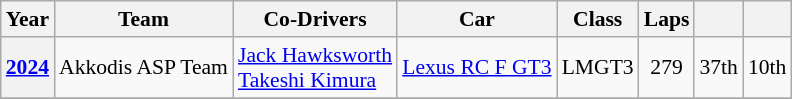<table class="wikitable" style="text-align:center; font-size:90%">
<tr>
<th>Year</th>
<th>Team</th>
<th>Co-Drivers</th>
<th>Car</th>
<th>Class</th>
<th>Laps</th>
<th></th>
<th></th>
</tr>
<tr>
<th><a href='#'>2024</a></th>
<td align="left"> Akkodis ASP Team</td>
<td align="left"> <a href='#'>Jack Hawksworth</a><br> <a href='#'>Takeshi Kimura</a></td>
<td align="left"><a href='#'>Lexus RC F GT3</a></td>
<td>LMGT3</td>
<td>279</td>
<td>37th</td>
<td>10th</td>
</tr>
<tr>
</tr>
</table>
